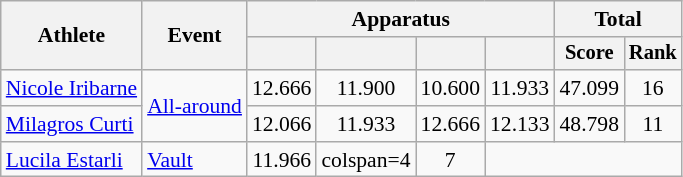<table class=wikitable style=font-size:90%;text-align:center>
<tr>
<th rowspan=2>Athlete</th>
<th rowspan=2>Event</th>
<th colspan=4>Apparatus</th>
<th colspan=2>Total</th>
</tr>
<tr style=font-size:95%>
<th></th>
<th></th>
<th></th>
<th></th>
<th>Score</th>
<th>Rank</th>
</tr>
<tr>
<td align=left><a href='#'>Nicole Iribarne</a></td>
<td align=left rowspan=2><a href='#'>All-around</a></td>
<td>12.666</td>
<td>11.900</td>
<td>10.600</td>
<td>11.933</td>
<td>47.099</td>
<td>16</td>
</tr>
<tr>
<td align=left><a href='#'>Milagros Curti</a></td>
<td>12.066</td>
<td>11.933</td>
<td>12.666</td>
<td>12.133</td>
<td>48.798</td>
<td>11</td>
</tr>
<tr>
<td align=left><a href='#'>Lucila Estarli</a></td>
<td align=left><a href='#'>Vault</a></td>
<td>11.966</td>
<td>colspan=4 </td>
<td>7</td>
</tr>
</table>
